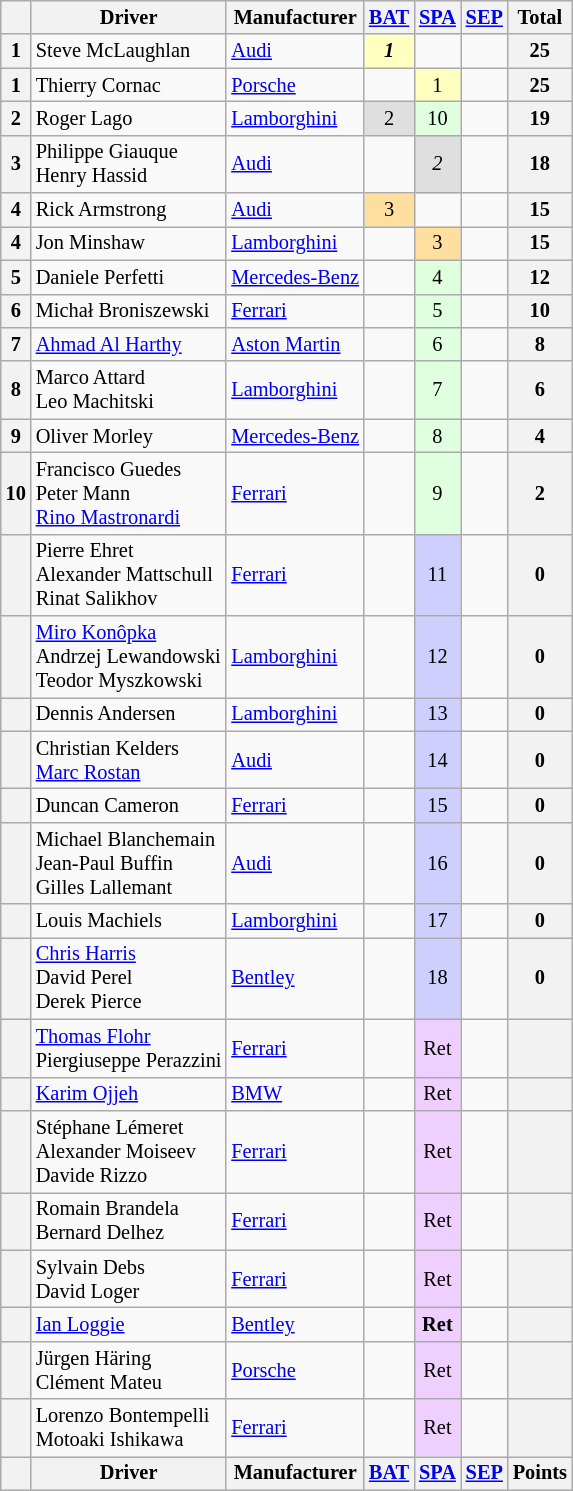<table class="wikitable" style="font-size: 85%; text-align:center;">
<tr>
<th></th>
<th>Driver</th>
<th>Manufacturer</th>
<th><a href='#'>BAT</a><br></th>
<th><a href='#'>SPA</a><br></th>
<th><a href='#'>SEP</a><br></th>
<th>Total</th>
</tr>
<tr>
<th>1</th>
<td align=left> Steve McLaughlan</td>
<td align=left><a href='#'>Audi</a></td>
<td style="background:#FFFFBF;"><strong><em>1</em></strong></td>
<td></td>
<td></td>
<th>25</th>
</tr>
<tr>
<th>1</th>
<td align=left> Thierry Cornac</td>
<td align=left><a href='#'>Porsche</a></td>
<td></td>
<td style="background:#FFFFBF;">1</td>
<td></td>
<th>25</th>
</tr>
<tr>
<th>2</th>
<td align=left> Roger Lago</td>
<td align=left><a href='#'>Lamborghini</a></td>
<td style="background:#DFDFDF;">2</td>
<td style="background:#DFFFDF;">10</td>
<td></td>
<th>19</th>
</tr>
<tr>
<th>3</th>
<td align=left> Philippe Giauque<br> Henry Hassid</td>
<td align=left><a href='#'>Audi</a></td>
<td></td>
<td style="background:#DFDFDF;"><em>2</em></td>
<td></td>
<th>18</th>
</tr>
<tr>
<th>4</th>
<td align=left> Rick Armstrong</td>
<td align=left><a href='#'>Audi</a></td>
<td style="background:#FFDF9F;">3</td>
<td></td>
<td></td>
<th>15</th>
</tr>
<tr>
<th>4</th>
<td align=left> Jon Minshaw</td>
<td align=left><a href='#'>Lamborghini</a></td>
<td></td>
<td style="background:#FFDF9F;">3</td>
<td></td>
<th>15</th>
</tr>
<tr>
<th>5</th>
<td align=left> Daniele Perfetti</td>
<td align=left><a href='#'>Mercedes-Benz</a></td>
<td></td>
<td style="background:#DFFFDF;">4</td>
<td></td>
<th>12</th>
</tr>
<tr>
<th>6</th>
<td align=left> Michał Broniszewski</td>
<td align=left><a href='#'>Ferrari</a></td>
<td></td>
<td style="background:#DFFFDF;">5</td>
<td></td>
<th>10</th>
</tr>
<tr>
<th>7</th>
<td align=left> <a href='#'>Ahmad Al Harthy</a></td>
<td align=left><a href='#'>Aston Martin</a></td>
<td></td>
<td style="background:#DFFFDF;">6</td>
<td></td>
<th>8</th>
</tr>
<tr>
<th>8</th>
<td align=left> Marco Attard<br> Leo Machitski</td>
<td align=left><a href='#'>Lamborghini</a></td>
<td></td>
<td style="background:#DFFFDF;">7</td>
<td></td>
<th>6</th>
</tr>
<tr>
<th>9</th>
<td align=left> Oliver Morley</td>
<td align=left><a href='#'>Mercedes-Benz</a></td>
<td></td>
<td style="background:#DFFFDF;">8</td>
<td></td>
<th>4</th>
</tr>
<tr>
<th>10</th>
<td align=left> Francisco Guedes<br> Peter Mann<br> <a href='#'>Rino Mastronardi</a></td>
<td align=left><a href='#'>Ferrari</a></td>
<td></td>
<td style="background:#DFFFDF;">9</td>
<td></td>
<th>2</th>
</tr>
<tr>
<th></th>
<td align=left> Pierre Ehret<br> Alexander Mattschull<br> Rinat Salikhov</td>
<td align=left><a href='#'>Ferrari</a></td>
<td></td>
<td style="background:#CFCFFF;">11</td>
<td></td>
<th>0</th>
</tr>
<tr>
<th></th>
<td align=left> <a href='#'>Miro Konôpka</a><br> Andrzej Lewandowski<br> Teodor Myszkowski</td>
<td align=left><a href='#'>Lamborghini</a></td>
<td></td>
<td style="background:#CFCFFF;">12</td>
<td></td>
<th>0</th>
</tr>
<tr>
<th></th>
<td align=left> Dennis Andersen</td>
<td align=left><a href='#'>Lamborghini</a></td>
<td></td>
<td style="background:#CFCFFF;">13</td>
<td></td>
<th>0</th>
</tr>
<tr>
<th></th>
<td align=left> Christian Kelders<br> <a href='#'>Marc Rostan</a></td>
<td align=left><a href='#'>Audi</a></td>
<td></td>
<td style="background:#CFCFFF;">14</td>
<td></td>
<th>0</th>
</tr>
<tr>
<th></th>
<td align=left> Duncan Cameron</td>
<td align=left><a href='#'>Ferrari</a></td>
<td></td>
<td style="background:#CFCFFF;">15</td>
<td></td>
<th>0</th>
</tr>
<tr>
<th></th>
<td align=left> Michael Blanchemain<br> Jean-Paul Buffin<br> Gilles Lallemant</td>
<td align=left><a href='#'>Audi</a></td>
<td></td>
<td style="background:#CFCFFF;">16</td>
<td></td>
<th>0</th>
</tr>
<tr>
<th></th>
<td align=left> Louis Machiels</td>
<td align=left><a href='#'>Lamborghini</a></td>
<td></td>
<td style="background:#CFCFFF;">17</td>
<td></td>
<th>0</th>
</tr>
<tr>
<th></th>
<td align=left> <a href='#'>Chris Harris</a><br> David Perel<br> Derek Pierce</td>
<td align=left><a href='#'>Bentley</a></td>
<td></td>
<td style="background:#CFCFFF;">18</td>
<td></td>
<th>0</th>
</tr>
<tr>
<th></th>
<td align=left> <a href='#'>Thomas Flohr</a><br> Piergiuseppe Perazzini</td>
<td align=left><a href='#'>Ferrari</a></td>
<td></td>
<td style="background:#EFCFFF;">Ret</td>
<td></td>
<th></th>
</tr>
<tr>
<th></th>
<td align=left> <a href='#'>Karim Ojjeh</a></td>
<td align=left><a href='#'>BMW</a></td>
<td></td>
<td style="background:#EFCFFF;">Ret</td>
<td></td>
<th></th>
</tr>
<tr>
<th></th>
<td align=left> Stéphane Lémeret<br> Alexander Moiseev<br> Davide Rizzo</td>
<td align=left><a href='#'>Ferrari</a></td>
<td></td>
<td style="background:#EFCFFF;">Ret</td>
<td></td>
<th></th>
</tr>
<tr>
<th></th>
<td align=left> Romain Brandela<br> Bernard Delhez</td>
<td align=left><a href='#'>Ferrari</a></td>
<td></td>
<td style="background:#EFCFFF;">Ret</td>
<td></td>
<th></th>
</tr>
<tr>
<th></th>
<td align=left> Sylvain Debs<br> David Loger</td>
<td align=left><a href='#'>Ferrari</a></td>
<td></td>
<td style="background:#EFCFFF;">Ret</td>
<td></td>
<th></th>
</tr>
<tr>
<th></th>
<td align=left> <a href='#'>Ian Loggie</a></td>
<td align=left><a href='#'>Bentley</a></td>
<td></td>
<td style="background:#EFCFFF;"><strong>Ret</strong></td>
<td></td>
<th></th>
</tr>
<tr>
<th></th>
<td align=left> Jürgen Häring<br> Clément Mateu</td>
<td align=left><a href='#'>Porsche</a></td>
<td></td>
<td style="background:#EFCFFF;">Ret</td>
<td></td>
<th></th>
</tr>
<tr>
<th></th>
<td align=left> Lorenzo Bontempelli<br> Motoaki Ishikawa</td>
<td align=left><a href='#'>Ferrari</a></td>
<td></td>
<td style="background:#EFCFFF;">Ret</td>
<td></td>
<th></th>
</tr>
<tr valign="top">
<th valign=middle></th>
<th valign=middle>Driver</th>
<th valign=middle>Manufacturer</th>
<th valign=middle><a href='#'>BAT</a><br></th>
<th valign=middle><a href='#'>SPA</a><br></th>
<th valign=middle><a href='#'>SEP</a><br></th>
<th valign=middle>Points</th>
</tr>
</table>
